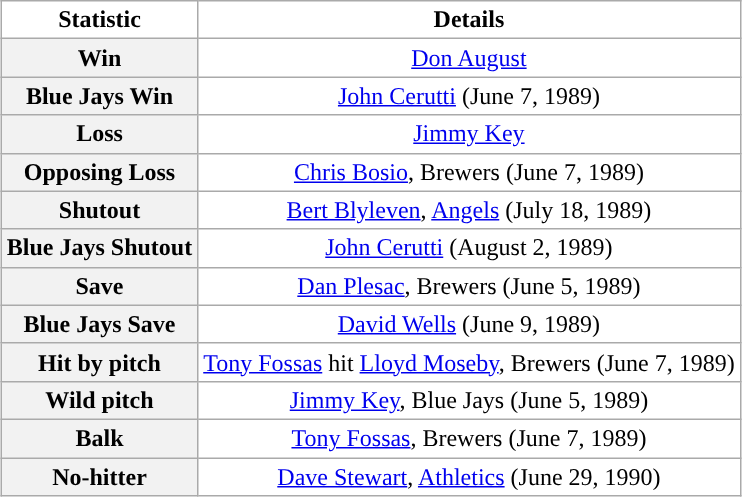<table class="wikitable" align=center style="margin-left:15px; text-align:center; background:#ffffff;">
<tr>
<td><strong>Statistic</strong></td>
<td><strong>Details</strong></td>
</tr>
<tr>
<th>Win</th>
<td><a href='#'>Don August</a></td>
</tr>
<tr>
<th>Blue Jays Win</th>
<td><a href='#'>John Cerutti</a> (June 7, 1989)</td>
</tr>
<tr>
<th>Loss</th>
<td><a href='#'>Jimmy Key</a></td>
</tr>
<tr>
<th>Opposing Loss</th>
<td><a href='#'>Chris Bosio</a>, Brewers (June 7, 1989)</td>
</tr>
<tr>
<th>Shutout</th>
<td><a href='#'>Bert Blyleven</a>, <a href='#'>Angels</a> (July 18, 1989)</td>
</tr>
<tr>
<th>Blue Jays Shutout</th>
<td><a href='#'>John Cerutti</a> (August 2, 1989)</td>
</tr>
<tr>
<th>Save</th>
<td><a href='#'>Dan Plesac</a>, Brewers (June 5, 1989)</td>
</tr>
<tr>
<th>Blue Jays Save</th>
<td><a href='#'>David Wells</a> (June 9, 1989)</td>
</tr>
<tr>
<th>Hit by pitch</th>
<td><a href='#'>Tony Fossas</a> hit <a href='#'>Lloyd Moseby</a>, Brewers (June 7, 1989)</td>
</tr>
<tr>
<th>Wild pitch</th>
<td><a href='#'>Jimmy Key</a>, Blue Jays (June 5, 1989)</td>
</tr>
<tr>
<th>Balk</th>
<td><a href='#'>Tony Fossas</a>, Brewers (June 7, 1989)</td>
</tr>
<tr>
<th>No-hitter</th>
<td><a href='#'>Dave Stewart</a>, <a href='#'>Athletics</a> (June 29, 1990)</td>
</tr>
</table>
